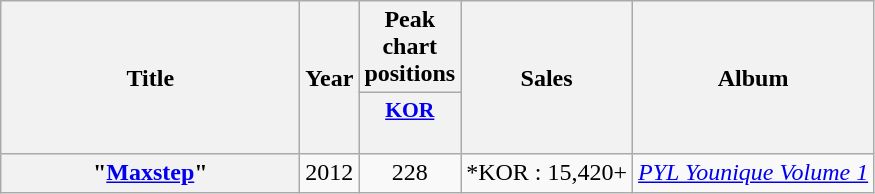<table class="wikitable plainrowheaders" style="text-align:center;">
<tr>
<th scope="col" rowspan="2" style="width:12em;">Title</th>
<th scope="col" rowspan="2">Year</th>
<th scope="col" colspan="1">Peak chart positions</th>
<th scope="col" rowspan="2">Sales</th>
<th scope="col" rowspan="2">Album</th>
</tr>
<tr>
<th scope="col" style="width:3em;font-size:90%;"><a href='#'>KOR<br></a><br></th>
</tr>
<tr>
<th scope="row">"<a href='#'>Maxstep</a>"<br></th>
<td>2012</td>
<td>228</td>
<td>*KOR : 15,420+</td>
<td><em><a href='#'>PYL Younique Volume 1</a></em></td>
</tr>
</table>
